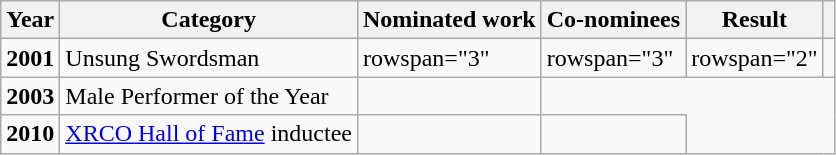<table class="wikitable">
<tr>
<th>Year</th>
<th>Category</th>
<th>Nominated work</th>
<th>Co-nominees</th>
<th>Result</th>
<th></th>
</tr>
<tr>
<td><strong>2001</strong></td>
<td>Unsung Swordsman</td>
<td>rowspan="3" </td>
<td>rowspan="3" </td>
<td>rowspan="2" </td>
<td></td>
</tr>
<tr>
<td><strong>2003</strong></td>
<td>Male Performer of the Year</td>
<td></td>
</tr>
<tr>
<td><strong>2010</strong></td>
<td><a href='#'>XRCO Hall of Fame</a> inductee</td>
<td></td>
<td></td>
</tr>
</table>
